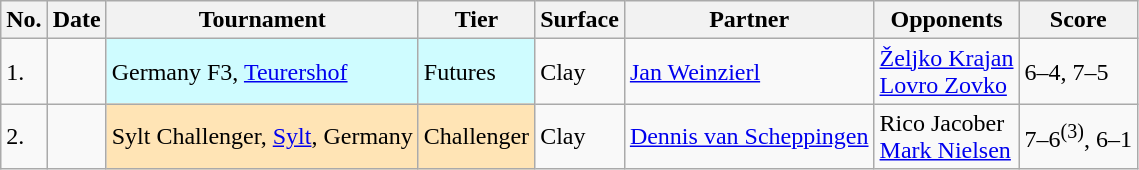<table class="sortable wikitable">
<tr>
<th>No.</th>
<th>Date</th>
<th>Tournament</th>
<th>Tier</th>
<th>Surface</th>
<th>Partner</th>
<th>Opponents</th>
<th class="unsortable">Score</th>
</tr>
<tr>
<td>1.</td>
<td></td>
<td style=background:#cffcff>Germany F3, <a href='#'>Teurershof</a></td>
<td style=background:#cffcff>Futures</td>
<td>Clay</td>
<td> <a href='#'>Jan Weinzierl</a></td>
<td> <a href='#'>Željko Krajan</a> <br>  <a href='#'>Lovro Zovko</a></td>
<td>6–4, 7–5</td>
</tr>
<tr>
<td>2.</td>
<td></td>
<td style="background:moccasin;">Sylt Challenger, <a href='#'>Sylt</a>, Germany</td>
<td style="background:moccasin;">Challenger</td>
<td>Clay</td>
<td> <a href='#'>Dennis van Scheppingen</a></td>
<td> Rico Jacober <br>  <a href='#'>Mark Nielsen</a></td>
<td>7–6<sup>(3)</sup>, 6–1</td>
</tr>
</table>
